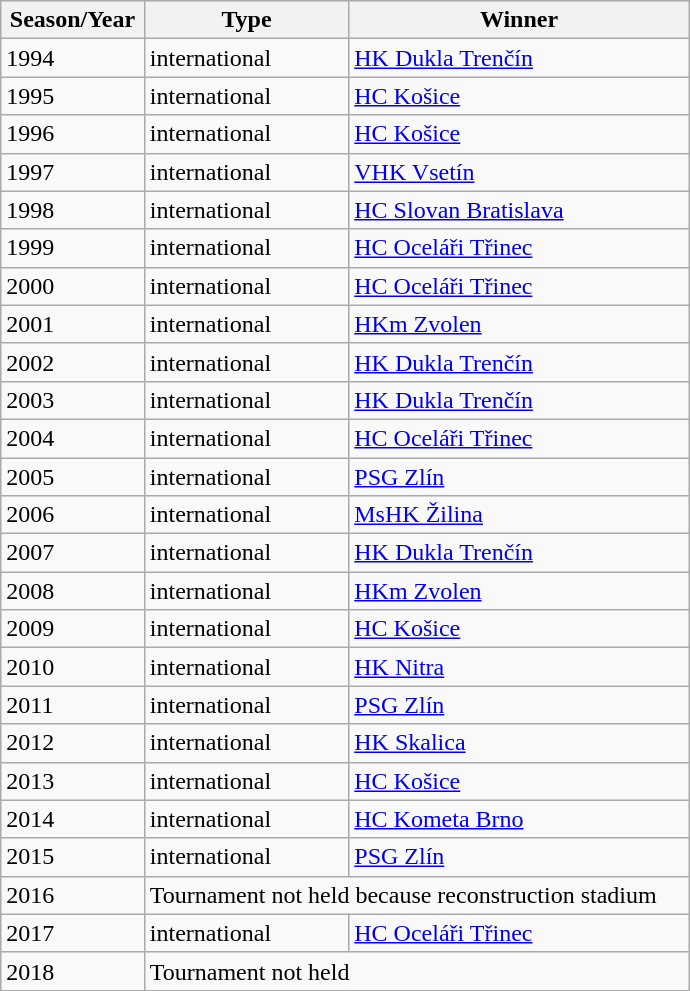<table class="wikitable"  style="width: 460px;">
<tr bgcolor=#efefef>
<th>Season/Year</th>
<th>Type</th>
<th>Winner</th>
</tr>
<tr>
<td>1994</td>
<td>international</td>
<td>   	<a href='#'>HK Dukla Trenčín</a></td>
</tr>
<tr>
<td>1995</td>
<td>international</td>
<td>   	<a href='#'>HC Košice</a></td>
</tr>
<tr>
<td>1996</td>
<td>international</td>
<td>   	<a href='#'>HC Košice</a></td>
</tr>
<tr>
<td>1997</td>
<td>international</td>
<td>   	<a href='#'>VHK Vsetín</a></td>
</tr>
<tr>
<td>1998</td>
<td>international</td>
<td>  	<a href='#'>HC Slovan Bratislava</a></td>
</tr>
<tr>
<td>1999</td>
<td>international</td>
<td>   	<a href='#'>HC Oceláři Třinec</a></td>
</tr>
<tr>
<td>2000</td>
<td>international</td>
<td>   	<a href='#'>HC Oceláři Třinec</a></td>
</tr>
<tr>
<td>2001</td>
<td>international</td>
<td>  	<a href='#'>HKm Zvolen</a></td>
</tr>
<tr>
<td>2002</td>
<td>international</td>
<td>   	<a href='#'>HK Dukla Trenčín</a></td>
</tr>
<tr>
<td>2003</td>
<td>international</td>
<td>   	<a href='#'>HK Dukla Trenčín</a></td>
</tr>
<tr>
<td>2004</td>
<td>international</td>
<td>   	<a href='#'>HC Oceláři Třinec</a></td>
</tr>
<tr>
<td>2005</td>
<td>international</td>
<td>   	<a href='#'>PSG Zlín</a></td>
</tr>
<tr>
<td>2006</td>
<td>international</td>
<td>   	<a href='#'>MsHK Žilina</a></td>
</tr>
<tr>
<td>2007</td>
<td>international</td>
<td>   	<a href='#'>HK Dukla Trenčín</a></td>
</tr>
<tr>
<td>2008</td>
<td>international</td>
<td>   	<a href='#'>HKm Zvolen</a></td>
</tr>
<tr>
<td>2009</td>
<td>international</td>
<td>   	<a href='#'>HC Košice</a></td>
</tr>
<tr>
<td>2010</td>
<td>international</td>
<td>   	<a href='#'>HK Nitra</a></td>
</tr>
<tr>
<td>2011</td>
<td>international</td>
<td>   	<a href='#'>PSG Zlín</a></td>
</tr>
<tr>
<td>2012</td>
<td>international</td>
<td>   	<a href='#'>HK Skalica</a></td>
</tr>
<tr>
<td>2013</td>
<td>international</td>
<td>        <a href='#'>HC Košice</a></td>
</tr>
<tr>
<td>2014</td>
<td>international</td>
<td>        <a href='#'>HC Kometa Brno</a></td>
</tr>
<tr>
<td>2015</td>
<td>international</td>
<td>   	<a href='#'>PSG Zlín</a></td>
</tr>
<tr>
<td>2016</td>
<td colspan=2>Tournament not held because reconstruction stadium</td>
</tr>
<tr>
<td>2017</td>
<td>international</td>
<td>   	<a href='#'>HC Oceláři Třinec</a></td>
</tr>
<tr>
<td>2018</td>
<td colspan=2>Tournament not held</td>
</tr>
</table>
